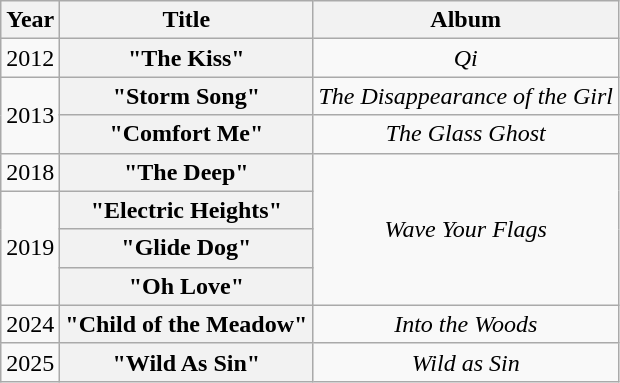<table class="wikitable plainrowheaders" style="text-align:center;">
<tr>
<th scope="col">Year</th>
<th scope="col">Title</th>
<th scope="col">Album</th>
</tr>
<tr>
<td>2012</td>
<th scope="row">"The Kiss"</th>
<td><em>Qi</em></td>
</tr>
<tr>
<td rowspan=2>2013</td>
<th scope="row">"Storm Song"</th>
<td><em>The Disappearance of the Girl</em></td>
</tr>
<tr>
<th scope="row">"Comfort Me"</th>
<td><em>The Glass Ghost</em></td>
</tr>
<tr>
<td rowspan=1>2018</td>
<th scope="row">"The Deep"</th>
<td rowspan=4><em>Wave Your Flags</em></td>
</tr>
<tr>
<td rowspan=3>2019</td>
<th scope="row">"Electric Heights"</th>
</tr>
<tr>
<th scope="row">"Glide Dog"</th>
</tr>
<tr>
<th scope="row">"Oh Love"</th>
</tr>
<tr>
<td rowspan=1>2024</td>
<th scope="row">"Child of the Meadow"</th>
<td><em>Into the Woods</em></td>
</tr>
<tr>
<td rowspan=1>2025</td>
<th scope="row">"Wild As Sin"</th>
<td><em>Wild as Sin</em></td>
</tr>
</table>
